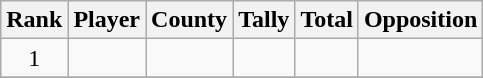<table class="wikitable">
<tr>
<th>Rank</th>
<th>Player</th>
<th>County</th>
<th>Tally</th>
<th>Total</th>
<th>Opposition</th>
</tr>
<tr>
<td rowspan=1 align=center>1</td>
<td></td>
<td></td>
<td></td>
<td></td>
<td></td>
</tr>
<tr>
</tr>
</table>
